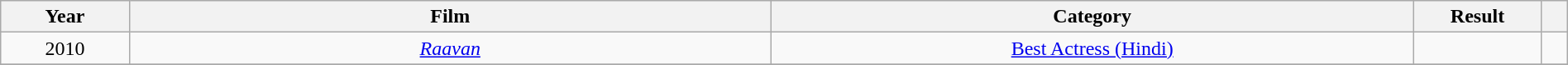<table class="wikitable sortable" style="width:100%;">
<tr>
<th style="width:5%;">Year</th>
<th style="width:25%;">Film</th>
<th style="width:25%;">Category</th>
<th style="width:5%;">Result</th>
<th style="width:1%;" class="unsortable"></th>
</tr>
<tr>
<td style="text-align:center;">2010</td>
<td style="text-align:center;"><em><a href='#'>Raavan</a></em></td>
<td style="text-align:center;"><a href='#'>Best Actress (Hindi)</a></td>
<td></td>
<td style="text-align:center;"></td>
</tr>
<tr>
</tr>
</table>
